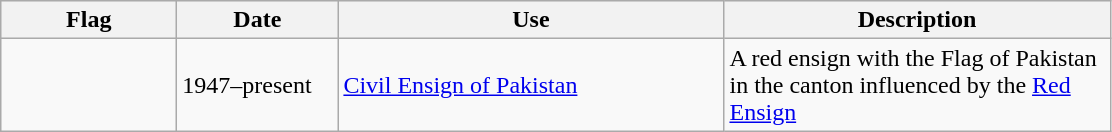<table class="wikitable sortable">
<tr style="background:#efefef;">
<th style="width:110px;">Flag</th>
<th style="width:100px;">Date</th>
<th style="width:250px;">Use</th>
<th style="width:250px;">Description</th>
</tr>
<tr>
<td></td>
<td>1947–present</td>
<td><a href='#'>Civil Ensign of Pakistan</a></td>
<td>A red ensign with the Flag of Pakistan in the canton influenced by the <a href='#'>Red Ensign</a></td>
</tr>
</table>
